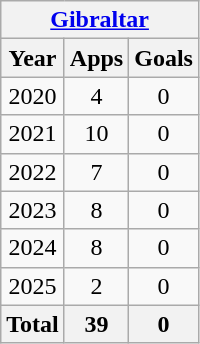<table class="wikitable" style="text-align:center">
<tr>
<th colspan=4><a href='#'>Gibraltar</a></th>
</tr>
<tr>
<th>Year</th>
<th>Apps</th>
<th>Goals</th>
</tr>
<tr>
<td>2020</td>
<td>4</td>
<td>0</td>
</tr>
<tr>
<td>2021</td>
<td>10</td>
<td>0</td>
</tr>
<tr>
<td>2022</td>
<td>7</td>
<td>0</td>
</tr>
<tr>
<td>2023</td>
<td>8</td>
<td>0</td>
</tr>
<tr>
<td>2024</td>
<td>8</td>
<td>0</td>
</tr>
<tr>
<td>2025</td>
<td>2</td>
<td>0</td>
</tr>
<tr>
<th>Total</th>
<th>39</th>
<th>0</th>
</tr>
</table>
